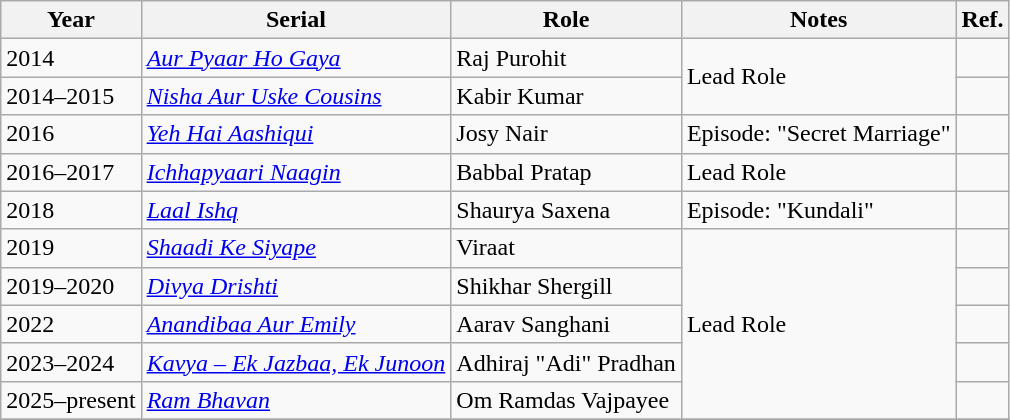<table class="wikitable sortable">
<tr>
<th>Year</th>
<th>Serial</th>
<th>Role</th>
<th>Notes</th>
<th>Ref.</th>
</tr>
<tr>
<td>2014</td>
<td><em><a href='#'>Aur Pyaar Ho Gaya</a></em></td>
<td>Raj Purohit</td>
<td rowspan = "2">Lead Role</td>
<td></td>
</tr>
<tr>
<td>2014–2015</td>
<td><em><a href='#'>Nisha Aur Uske Cousins</a></em></td>
<td>Kabir Kumar</td>
<td></td>
</tr>
<tr>
<td>2016</td>
<td><em><a href='#'>Yeh Hai Aashiqui</a></em></td>
<td>Josy Nair</td>
<td>Episode: "Secret Marriage"</td>
<td></td>
</tr>
<tr>
<td>2016–2017</td>
<td><em><a href='#'>Ichhapyaari Naagin</a></em></td>
<td>Babbal Pratap</td>
<td>Lead Role</td>
<td></td>
</tr>
<tr>
<td>2018</td>
<td><em><a href='#'>Laal Ishq</a></em></td>
<td>Shaurya Saxena</td>
<td>Episode: "Kundali"</td>
<td></td>
</tr>
<tr>
<td>2019</td>
<td><em><a href='#'>Shaadi Ke Siyape</a></em></td>
<td>Viraat</td>
<td rowspan = "5">Lead Role</td>
<td></td>
</tr>
<tr>
<td>2019–2020</td>
<td><em><a href='#'>Divya Drishti</a></em></td>
<td>Shikhar Shergill</td>
<td></td>
</tr>
<tr>
<td>2022</td>
<td><em><a href='#'>Anandibaa Aur Emily</a></em></td>
<td>Aarav Sanghani</td>
<td></td>
</tr>
<tr>
<td>2023–2024</td>
<td><em><a href='#'>Kavya – Ek Jazbaa, Ek Junoon</a></em></td>
<td>Adhiraj "Adi" Pradhan</td>
<td></td>
</tr>
<tr>
<td>2025–present</td>
<td><em><a href='#'>Ram Bhavan</a></em></td>
<td>Om Ramdas Vajpayee</td>
<td></td>
</tr>
<tr>
</tr>
</table>
